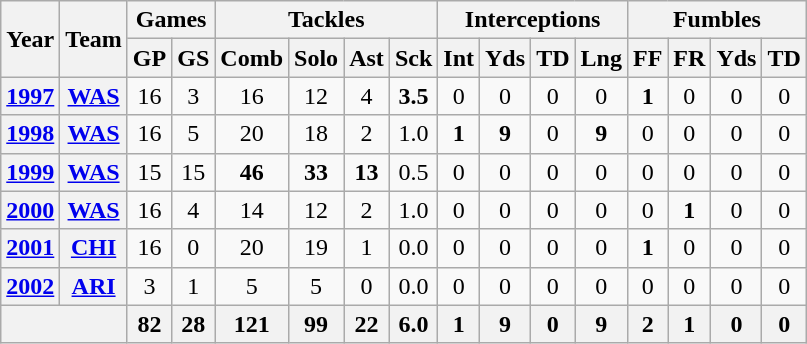<table class="wikitable" style="text-align:center">
<tr>
<th rowspan="2">Year</th>
<th rowspan="2">Team</th>
<th colspan="2">Games</th>
<th colspan="4">Tackles</th>
<th colspan="4">Interceptions</th>
<th colspan="4">Fumbles</th>
</tr>
<tr>
<th>GP</th>
<th>GS</th>
<th>Comb</th>
<th>Solo</th>
<th>Ast</th>
<th>Sck</th>
<th>Int</th>
<th>Yds</th>
<th>TD</th>
<th>Lng</th>
<th>FF</th>
<th>FR</th>
<th>Yds</th>
<th>TD</th>
</tr>
<tr>
<th><a href='#'>1997</a></th>
<th><a href='#'>WAS</a></th>
<td>16</td>
<td>3</td>
<td>16</td>
<td>12</td>
<td>4</td>
<td><strong>3.5</strong></td>
<td>0</td>
<td>0</td>
<td>0</td>
<td>0</td>
<td><strong>1</strong></td>
<td>0</td>
<td>0</td>
<td>0</td>
</tr>
<tr>
<th><a href='#'>1998</a></th>
<th><a href='#'>WAS</a></th>
<td>16</td>
<td>5</td>
<td>20</td>
<td>18</td>
<td>2</td>
<td>1.0</td>
<td><strong>1</strong></td>
<td><strong>9</strong></td>
<td>0</td>
<td><strong>9</strong></td>
<td>0</td>
<td>0</td>
<td>0</td>
<td>0</td>
</tr>
<tr>
<th><a href='#'>1999</a></th>
<th><a href='#'>WAS</a></th>
<td>15</td>
<td>15</td>
<td><strong>46</strong></td>
<td><strong>33</strong></td>
<td><strong>13</strong></td>
<td>0.5</td>
<td>0</td>
<td>0</td>
<td>0</td>
<td>0</td>
<td>0</td>
<td>0</td>
<td>0</td>
<td>0</td>
</tr>
<tr>
<th><a href='#'>2000</a></th>
<th><a href='#'>WAS</a></th>
<td>16</td>
<td>4</td>
<td>14</td>
<td>12</td>
<td>2</td>
<td>1.0</td>
<td>0</td>
<td>0</td>
<td>0</td>
<td>0</td>
<td>0</td>
<td><strong>1</strong></td>
<td>0</td>
<td>0</td>
</tr>
<tr>
<th><a href='#'>2001</a></th>
<th><a href='#'>CHI</a></th>
<td>16</td>
<td>0</td>
<td>20</td>
<td>19</td>
<td>1</td>
<td>0.0</td>
<td>0</td>
<td>0</td>
<td>0</td>
<td>0</td>
<td><strong>1</strong></td>
<td>0</td>
<td>0</td>
<td>0</td>
</tr>
<tr>
<th><a href='#'>2002</a></th>
<th><a href='#'>ARI</a></th>
<td>3</td>
<td>1</td>
<td>5</td>
<td>5</td>
<td>0</td>
<td>0.0</td>
<td>0</td>
<td>0</td>
<td>0</td>
<td>0</td>
<td>0</td>
<td>0</td>
<td>0</td>
<td>0</td>
</tr>
<tr>
<th colspan="2"></th>
<th>82</th>
<th>28</th>
<th>121</th>
<th>99</th>
<th>22</th>
<th>6.0</th>
<th>1</th>
<th>9</th>
<th>0</th>
<th>9</th>
<th>2</th>
<th>1</th>
<th>0</th>
<th>0</th>
</tr>
</table>
